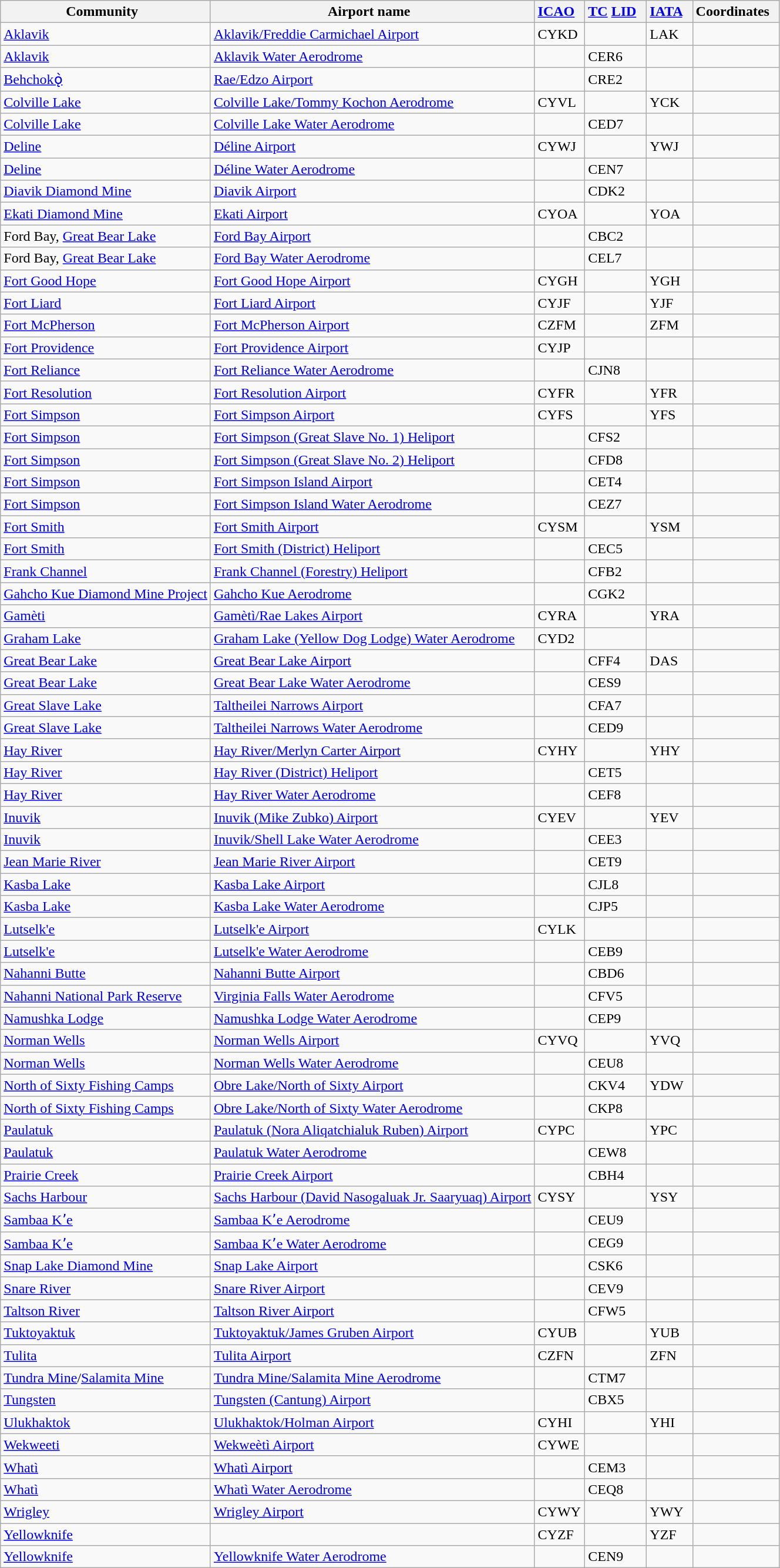<table class="wikitable sortable" style="width:auto;">
<tr>
<th width="*">Community  </th>
<th width="*">Airport name  </th>
<th width="*"><a href='#'>ICAO</a>  </th>
<th width="*"><a href='#'>TC</a> <a href='#'>LID</a>  </th>
<th width="*"><a href='#'>IATA</a>  </th>
<th width="*" class=unsortable>Coordinates  </th>
</tr>
<tr>
<td><a href='#'>Aklavik</a></td>
<td><a href='#'>Aklavik/Freddie Carmichael Airport</a></td>
<td>CYKD</td>
<td></td>
<td>LAK</td>
<td></td>
</tr>
<tr>
<td><a href='#'>Aklavik</a></td>
<td><a href='#'>Aklavik Water Aerodrome</a></td>
<td></td>
<td>CER6</td>
<td></td>
<td></td>
</tr>
<tr>
<td><a href='#'>Behchokǫ̀</a></td>
<td><a href='#'>Rae/Edzo Airport</a></td>
<td></td>
<td>CRE2</td>
<td></td>
<td></td>
</tr>
<tr>
<td><a href='#'>Colville Lake</a></td>
<td><a href='#'>Colville Lake/Tommy Kochon Aerodrome</a></td>
<td>CYVL</td>
<td></td>
<td>YCK</td>
<td></td>
</tr>
<tr>
<td><a href='#'>Colville Lake</a></td>
<td><a href='#'>Colville Lake Water Aerodrome</a></td>
<td></td>
<td>CED7</td>
<td></td>
<td></td>
</tr>
<tr>
<td><a href='#'>Deline</a></td>
<td><a href='#'>Déline Airport</a></td>
<td>CYWJ</td>
<td></td>
<td>YWJ</td>
<td></td>
</tr>
<tr>
<td><a href='#'>Deline</a></td>
<td><a href='#'>Déline Water Aerodrome</a></td>
<td></td>
<td>CEN7</td>
<td></td>
<td></td>
</tr>
<tr>
<td><a href='#'>Diavik Diamond Mine</a></td>
<td><a href='#'>Diavik Airport</a></td>
<td></td>
<td>CDK2</td>
<td></td>
<td></td>
</tr>
<tr>
<td><a href='#'>Ekati Diamond Mine</a></td>
<td><a href='#'>Ekati Airport</a></td>
<td>CYOA</td>
<td></td>
<td>YOA</td>
<td></td>
</tr>
<tr>
<td>Ford Bay, <a href='#'>Great Bear Lake</a></td>
<td><a href='#'>Ford Bay Airport</a></td>
<td></td>
<td>CBC2</td>
<td></td>
<td></td>
</tr>
<tr>
<td>Ford Bay, <a href='#'>Great Bear Lake</a></td>
<td><a href='#'>Ford Bay Water Aerodrome</a></td>
<td></td>
<td>CEL7</td>
<td></td>
<td></td>
</tr>
<tr>
<td><a href='#'>Fort Good Hope</a></td>
<td><a href='#'>Fort Good Hope Airport</a></td>
<td>CYGH</td>
<td></td>
<td>YGH</td>
<td></td>
</tr>
<tr>
<td><a href='#'>Fort Liard</a></td>
<td><a href='#'>Fort Liard Airport</a></td>
<td>CYJF</td>
<td></td>
<td>YJF</td>
<td></td>
</tr>
<tr>
<td><a href='#'>Fort McPherson</a></td>
<td><a href='#'>Fort McPherson Airport</a></td>
<td>CZFM</td>
<td></td>
<td>ZFM</td>
<td></td>
</tr>
<tr>
<td><a href='#'>Fort Providence</a></td>
<td><a href='#'>Fort Providence Airport</a></td>
<td>CYJP</td>
<td></td>
<td></td>
<td></td>
</tr>
<tr>
<td><a href='#'>Fort Reliance</a></td>
<td><a href='#'>Fort Reliance Water Aerodrome</a></td>
<td></td>
<td>CJN8</td>
<td></td>
<td></td>
</tr>
<tr>
<td><a href='#'>Fort Resolution</a></td>
<td><a href='#'>Fort Resolution Airport</a></td>
<td>CYFR</td>
<td></td>
<td>YFR</td>
<td></td>
</tr>
<tr>
<td><a href='#'>Fort Simpson</a></td>
<td><a href='#'>Fort Simpson Airport</a></td>
<td>CYFS</td>
<td></td>
<td>YFS</td>
<td></td>
</tr>
<tr>
<td><a href='#'>Fort Simpson</a></td>
<td><a href='#'>Fort Simpson (Great Slave No. 1) Heliport</a></td>
<td></td>
<td>CFS2</td>
<td></td>
<td></td>
</tr>
<tr>
<td><a href='#'>Fort Simpson</a></td>
<td><a href='#'>Fort Simpson (Great Slave No. 2) Heliport</a></td>
<td></td>
<td>CFD8</td>
<td></td>
<td></td>
</tr>
<tr>
<td><a href='#'>Fort Simpson</a></td>
<td><a href='#'>Fort Simpson Island Airport</a></td>
<td></td>
<td>CET4</td>
<td></td>
<td></td>
</tr>
<tr>
<td><a href='#'>Fort Simpson</a></td>
<td><a href='#'>Fort Simpson Island Water Aerodrome</a></td>
<td></td>
<td>CEZ7</td>
<td></td>
<td></td>
</tr>
<tr>
<td><a href='#'>Fort Smith</a></td>
<td><a href='#'>Fort Smith Airport</a></td>
<td>CYSM</td>
<td></td>
<td>YSM</td>
<td></td>
</tr>
<tr>
<td><a href='#'>Fort Smith</a></td>
<td><a href='#'>Fort Smith (District) Heliport</a></td>
<td></td>
<td>CEC5</td>
<td></td>
<td></td>
</tr>
<tr>
<td><a href='#'>Frank Channel</a></td>
<td><a href='#'>Frank Channel (Forestry) Heliport</a></td>
<td></td>
<td>CFB2</td>
<td></td>
<td></td>
</tr>
<tr>
<td><a href='#'>Gahcho Kue Diamond Mine Project</a></td>
<td><a href='#'>Gahcho Kue Aerodrome</a></td>
<td></td>
<td>CGK2</td>
<td></td>
<td></td>
</tr>
<tr>
<td><a href='#'>Gamèti</a></td>
<td><a href='#'>Gamètì/Rae Lakes Airport</a></td>
<td>CYRA</td>
<td></td>
<td>YRA</td>
<td></td>
</tr>
<tr>
<td><a href='#'>Graham Lake</a></td>
<td><a href='#'>Graham Lake (Yellow Dog Lodge) Water Aerodrome</a></td>
<td>CYD2</td>
<td></td>
<td></td>
<td></td>
</tr>
<tr>
<td><a href='#'>Great Bear Lake</a></td>
<td><a href='#'>Great Bear Lake Airport</a></td>
<td></td>
<td>CFF4</td>
<td>DAS</td>
<td></td>
</tr>
<tr>
<td><a href='#'>Great Bear Lake</a></td>
<td><a href='#'>Great Bear Lake Water Aerodrome</a></td>
<td></td>
<td>CES9</td>
<td></td>
<td></td>
</tr>
<tr>
<td><a href='#'>Great Slave Lake</a></td>
<td><a href='#'>Taltheilei Narrows Airport</a></td>
<td></td>
<td>CFA7</td>
<td></td>
<td></td>
</tr>
<tr>
<td><a href='#'>Great Slave Lake</a></td>
<td><a href='#'>Taltheilei Narrows Water Aerodrome</a></td>
<td></td>
<td>CED9</td>
<td></td>
<td></td>
</tr>
<tr>
<td><a href='#'>Hay River</a></td>
<td><a href='#'>Hay River/Merlyn Carter Airport</a></td>
<td>CYHY</td>
<td></td>
<td>YHY</td>
<td></td>
</tr>
<tr>
<td><a href='#'>Hay River</a></td>
<td><a href='#'>Hay River (District) Heliport</a></td>
<td></td>
<td>CET5</td>
<td></td>
<td></td>
</tr>
<tr>
<td><a href='#'>Hay River</a></td>
<td><a href='#'>Hay River Water Aerodrome</a></td>
<td></td>
<td>CEF8</td>
<td></td>
<td></td>
</tr>
<tr>
<td><a href='#'>Inuvik</a></td>
<td><a href='#'>Inuvik (Mike Zubko) Airport</a></td>
<td>CYEV</td>
<td></td>
<td>YEV</td>
<td></td>
</tr>
<tr>
<td><a href='#'>Inuvik</a></td>
<td><a href='#'>Inuvik/Shell Lake Water Aerodrome</a></td>
<td></td>
<td>CEE3</td>
<td></td>
<td></td>
</tr>
<tr>
<td><a href='#'>Jean Marie River</a></td>
<td><a href='#'>Jean Marie River Airport</a></td>
<td></td>
<td>CET9</td>
<td></td>
<td></td>
</tr>
<tr>
<td><a href='#'>Kasba Lake</a></td>
<td><a href='#'>Kasba Lake Airport</a></td>
<td></td>
<td>CJL8</td>
<td></td>
<td></td>
</tr>
<tr>
<td><a href='#'>Kasba Lake</a></td>
<td><a href='#'>Kasba Lake Water Aerodrome</a></td>
<td></td>
<td>CJP5</td>
<td></td>
<td></td>
</tr>
<tr>
<td><a href='#'>Lutselk'e</a></td>
<td><a href='#'>Lutselk'e Airport</a></td>
<td>CYLK</td>
<td></td>
<td></td>
<td></td>
</tr>
<tr>
<td><a href='#'>Lutselk'e</a></td>
<td><a href='#'>Lutselk'e Water Aerodrome</a></td>
<td></td>
<td>CEB9</td>
<td></td>
<td></td>
</tr>
<tr>
<td><a href='#'>Nahanni Butte</a></td>
<td><a href='#'>Nahanni Butte Airport</a></td>
<td></td>
<td>CBD6</td>
<td></td>
<td></td>
</tr>
<tr>
<td><a href='#'>Nahanni National Park Reserve</a></td>
<td><a href='#'>Virginia Falls Water Aerodrome</a></td>
<td></td>
<td>CFV5</td>
<td></td>
<td></td>
</tr>
<tr>
<td><a href='#'>Namushka Lodge</a></td>
<td><a href='#'>Namushka Lodge Water Aerodrome</a></td>
<td></td>
<td>CEP9</td>
<td></td>
<td></td>
</tr>
<tr>
<td><a href='#'>Norman Wells</a></td>
<td><a href='#'>Norman Wells Airport</a></td>
<td>CYVQ</td>
<td></td>
<td>YVQ</td>
<td></td>
</tr>
<tr>
<td><a href='#'>Norman Wells</a></td>
<td><a href='#'>Norman Wells Water Aerodrome</a></td>
<td></td>
<td>CEU8</td>
<td></td>
<td></td>
</tr>
<tr>
<td><a href='#'>North of Sixty Fishing Camps</a></td>
<td><a href='#'>Obre Lake/North of Sixty Airport</a></td>
<td></td>
<td>CKV4</td>
<td>YDW</td>
<td></td>
</tr>
<tr>
<td><a href='#'>North of Sixty Fishing Camps</a></td>
<td><a href='#'>Obre Lake/North of Sixty Water Aerodrome</a></td>
<td></td>
<td>CKP8</td>
<td></td>
<td></td>
</tr>
<tr>
<td><a href='#'>Paulatuk</a></td>
<td><a href='#'>Paulatuk (Nora Aliqatchialuk Ruben) Airport</a></td>
<td>CYPC</td>
<td></td>
<td>YPC</td>
<td></td>
</tr>
<tr>
<td><a href='#'>Paulatuk</a></td>
<td><a href='#'>Paulatuk Water Aerodrome</a></td>
<td></td>
<td>CEW8</td>
<td></td>
<td></td>
</tr>
<tr>
<td><a href='#'>Prairie Creek</a></td>
<td><a href='#'>Prairie Creek Airport</a></td>
<td></td>
<td>CBH4</td>
<td></td>
<td></td>
</tr>
<tr>
<td><a href='#'>Sachs Harbour</a></td>
<td><a href='#'>Sachs Harbour (David Nasogaluak Jr. Saaryuaq) Airport</a></td>
<td>CYSY</td>
<td></td>
<td>YSY</td>
<td></td>
</tr>
<tr>
<td><a href='#'>Sambaa Kʼe</a></td>
<td><a href='#'>Sambaa Kʼe Aerodrome</a></td>
<td></td>
<td>CEU9</td>
<td></td>
<td></td>
</tr>
<tr>
<td><a href='#'>Sambaa Kʼe</a></td>
<td><a href='#'>Sambaa Kʼe Water Aerodrome</a></td>
<td></td>
<td>CEG9</td>
<td></td>
<td></td>
</tr>
<tr>
<td><a href='#'>Snap Lake Diamond Mine</a></td>
<td><a href='#'>Snap Lake Airport</a></td>
<td></td>
<td>CSK6</td>
<td></td>
<td></td>
</tr>
<tr>
<td><a href='#'>Snare River</a></td>
<td><a href='#'>Snare River Airport</a></td>
<td></td>
<td>CEV9</td>
<td></td>
<td></td>
</tr>
<tr>
<td><a href='#'>Taltson River</a></td>
<td><a href='#'>Taltson River Airport</a></td>
<td></td>
<td>CFW5</td>
<td></td>
<td></td>
</tr>
<tr>
<td><a href='#'>Tuktoyaktuk</a></td>
<td><a href='#'>Tuktoyaktuk/James Gruben Airport</a></td>
<td>CYUB</td>
<td></td>
<td>YUB</td>
<td></td>
</tr>
<tr>
<td><a href='#'>Tulita</a></td>
<td><a href='#'>Tulita Airport</a></td>
<td>CZFN</td>
<td></td>
<td>ZFN</td>
<td></td>
</tr>
<tr>
<td><a href='#'>Tundra Mine</a>/<a href='#'>Salamita Mine</a></td>
<td><a href='#'>Tundra Mine/Salamita Mine Aerodrome</a></td>
<td></td>
<td>CTM7</td>
<td></td>
<td></td>
</tr>
<tr>
<td><a href='#'>Tungsten</a></td>
<td><a href='#'>Tungsten (Cantung) Airport</a></td>
<td></td>
<td>CBX5</td>
<td></td>
<td></td>
</tr>
<tr>
<td><a href='#'>Ulukhaktok</a></td>
<td><a href='#'>Ulukhaktok/Holman Airport</a></td>
<td>CYHI</td>
<td></td>
<td>YHI</td>
<td></td>
</tr>
<tr>
<td><a href='#'>Wekweeti</a></td>
<td><a href='#'>Wekweètì Airport</a></td>
<td>CYWE</td>
<td></td>
<td></td>
<td></td>
</tr>
<tr>
<td><a href='#'>Whatì</a></td>
<td><a href='#'>Whatì Airport</a></td>
<td></td>
<td>CEM3</td>
<td></td>
<td></td>
</tr>
<tr>
<td><a href='#'>Whatì</a></td>
<td><a href='#'>Whatì Water Aerodrome</a></td>
<td></td>
<td>CEQ8</td>
<td></td>
<td></td>
</tr>
<tr>
<td><a href='#'>Wrigley</a></td>
<td><a href='#'>Wrigley Airport</a></td>
<td>CYWY</td>
<td></td>
<td>YWY</td>
<td></td>
</tr>
<tr>
<td><a href='#'>Yellowknife</a></td>
<td></td>
<td>CYZF</td>
<td></td>
<td>YZF</td>
<td></td>
</tr>
<tr>
<td><a href='#'>Yellowknife</a></td>
<td><a href='#'>Yellowknife Water Aerodrome</a></td>
<td></td>
<td>CEN9</td>
<td></td>
<td></td>
</tr>
</table>
